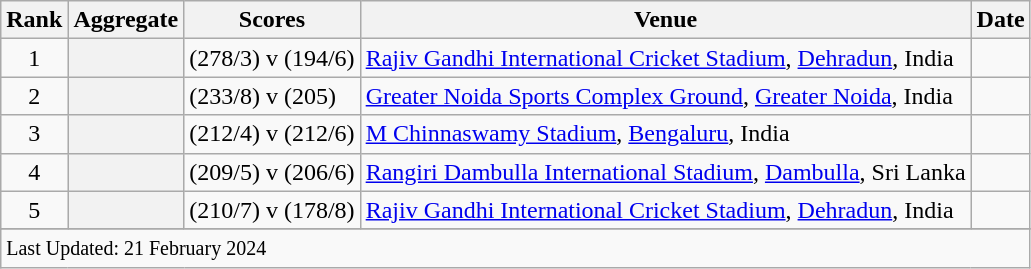<table class="wikitable plainrowheaders sortable">
<tr>
<th scope=col>Rank</th>
<th scope=col>Aggregate</th>
<th scope=col>Scores</th>
<th scope=col>Venue</th>
<th scope=col>Date</th>
</tr>
<tr>
<td align=center>1</td>
<th scope=row style=text-align:center;></th>
<td> (278/3) v  (194/6)</td>
<td><a href='#'>Rajiv Gandhi International Cricket Stadium</a>, <a href='#'>Dehradun</a>, India</td>
<td></td>
</tr>
<tr>
<td align=center>2</td>
<th scope=row style=text-align:center;></th>
<td> (233/8) v  (205)</td>
<td><a href='#'>Greater Noida Sports Complex Ground</a>, <a href='#'>Greater Noida</a>, India</td>
<td></td>
</tr>
<tr>
<td align=center>3</td>
<th scope=row style=text-align:center;></th>
<td> (212/4) v  (212/6)</td>
<td><a href='#'>M Chinnaswamy Stadium</a>, <a href='#'>Bengaluru</a>, India</td>
<td></td>
</tr>
<tr>
<td align=center>4</td>
<th scope=row style=text-align:center;></th>
<td> (209/5) v  (206/6)</td>
<td><a href='#'>Rangiri Dambulla International Stadium</a>, <a href='#'>Dambulla</a>, Sri Lanka</td>
<td></td>
</tr>
<tr>
<td align=center>5</td>
<th scope=row style=text-align:center;></th>
<td> (210/7) v  (178/8)</td>
<td><a href='#'>Rajiv Gandhi International Cricket Stadium</a>, <a href='#'>Dehradun</a>, India</td>
<td></td>
</tr>
<tr>
</tr>
<tr class=sortbottom>
<td colspan=5><small>Last Updated: 21 February 2024</small></td>
</tr>
</table>
